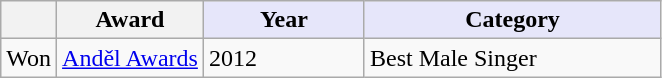<table class="wikitable">
<tr>
<th></th>
<th>Award</th>
<th width="100 px" style="background:Lavender; color:Black">Year</th>
<th width="190 px" style="background:Lavender; color:Black">Category</th>
</tr>
<tr>
<td>Won</td>
<td><a href='#'>Anděl Awards</a></td>
<td>2012</td>
<td>Best Male Singer</td>
</tr>
</table>
